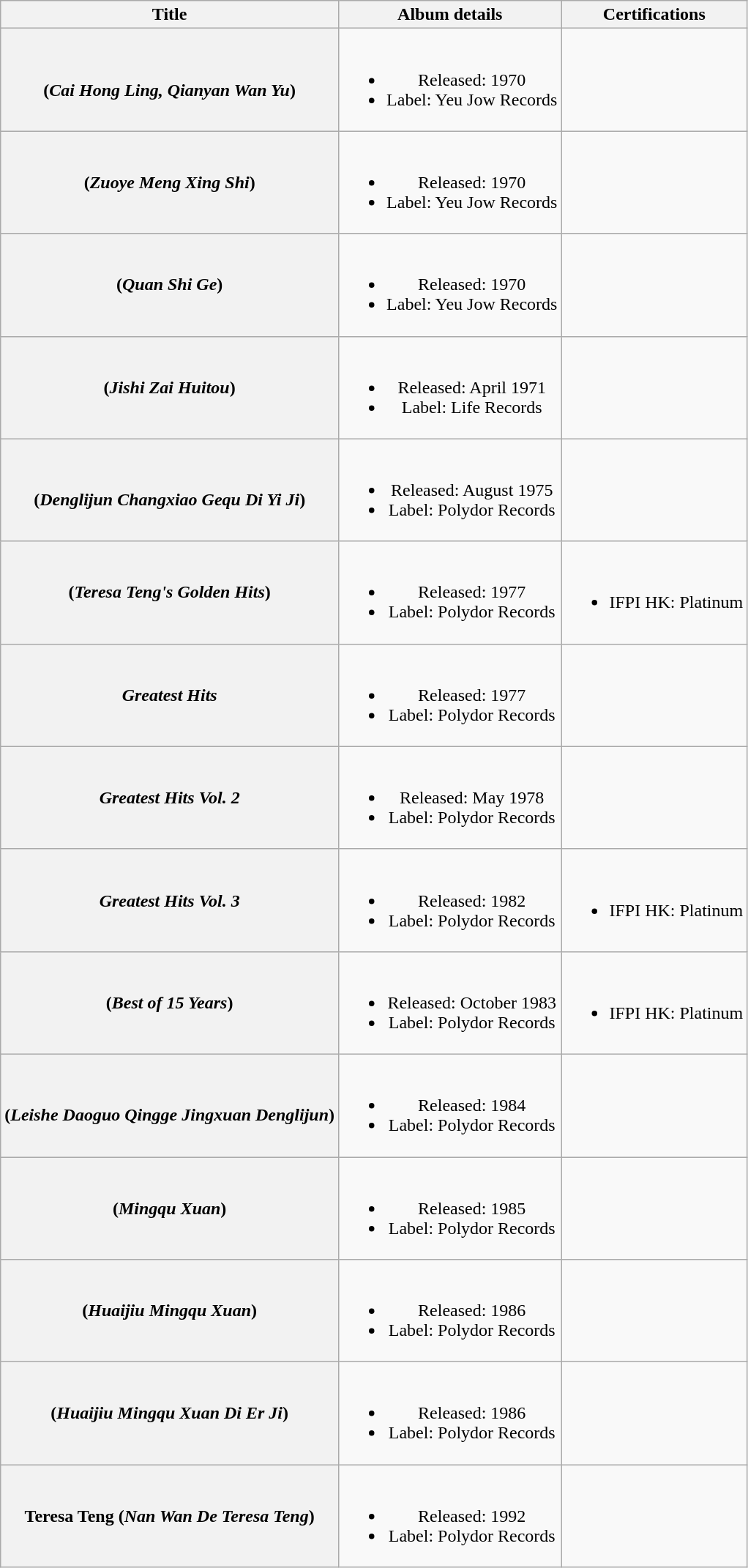<table class="wikitable plainrowheaders" style="text-align:center;">
<tr>
<th scope="col">Title</th>
<th scope="col">Album details</th>
<th>Certifications</th>
</tr>
<tr>
<th scope="row"><br>(<em>Cai Hong Ling, Qianyan Wan Yu</em>)</th>
<td><br><ul><li>Released: 1970</li><li>Label: Yeu Jow Records</li></ul></td>
<td></td>
</tr>
<tr>
<th scope="row"> (<em>Zuoye Meng Xing Shi</em>)</th>
<td><br><ul><li>Released: 1970</li><li>Label: Yeu Jow Records</li></ul></td>
<td></td>
</tr>
<tr>
<th scope="row"> (<em>Quan Shi Ge</em>)</th>
<td><br><ul><li>Released: 1970</li><li>Label: Yeu Jow Records</li></ul></td>
<td></td>
</tr>
<tr>
<th scope="row"> (<em>Jishi Zai Huitou</em>)</th>
<td><br><ul><li>Released: April 1971</li><li>Label: Life Records</li></ul></td>
<td></td>
</tr>
<tr>
<th scope="row"><br>(<em>Denglijun Changxiao Gequ Di Yi Ji</em>)</th>
<td><br><ul><li>Released: August 1975</li><li>Label: Polydor Records</li></ul></td>
<td></td>
</tr>
<tr>
<th scope="row"> (<em>Teresa Teng's Golden Hits</em>)</th>
<td><br><ul><li>Released: 1977</li><li>Label: Polydor Records</li></ul></td>
<td><br><ul><li>IFPI HK: Platinum</li></ul></td>
</tr>
<tr>
<th scope="row"><em>Greatest Hits</em></th>
<td><br><ul><li>Released: 1977</li><li>Label: Polydor Records</li></ul></td>
<td></td>
</tr>
<tr>
<th scope="row"><em>Greatest Hits Vol. 2</em></th>
<td><br><ul><li>Released: May 1978</li><li>Label: Polydor Records</li></ul></td>
<td></td>
</tr>
<tr>
<th scope="row"><em>Greatest Hits Vol. 3</em></th>
<td><br><ul><li>Released: 1982</li><li>Label: Polydor Records</li></ul></td>
<td><br><ul><li>IFPI HK: Platinum</li></ul></td>
</tr>
<tr>
<th scope="row"> (<em>Best of 15 Years</em>)</th>
<td><br><ul><li>Released: October 1983</li><li>Label: Polydor Records</li></ul></td>
<td><br><ul><li>IFPI HK: Platinum</li></ul></td>
</tr>
<tr>
<th scope="row"><br>(<em>Leishe Daoguo Qingge Jingxuan Denglijun</em>)</th>
<td><br><ul><li>Released: 1984</li><li>Label: Polydor Records</li></ul></td>
<td></td>
</tr>
<tr>
<th scope="row"> (<em>Mingqu Xuan</em>)</th>
<td><br><ul><li>Released: 1985</li><li>Label: Polydor Records</li></ul></td>
<td></td>
</tr>
<tr>
<th scope="row"> (<em>Huaijiu Mingqu Xuan</em>)</th>
<td><br><ul><li>Released: 1986</li><li>Label: Polydor Records</li></ul></td>
<td></td>
</tr>
<tr>
<th scope="row"> (<em>Huaijiu Mingqu Xuan Di Er Ji</em>)</th>
<td><br><ul><li>Released: 1986</li><li>Label: Polydor Records</li></ul></td>
<td></td>
</tr>
<tr>
<th scope="row"> Teresa Teng (<em>Nan Wan De Teresa Teng</em>)</th>
<td><br><ul><li>Released: 1992</li><li>Label: Polydor Records</li></ul></td>
<td></td>
</tr>
</table>
